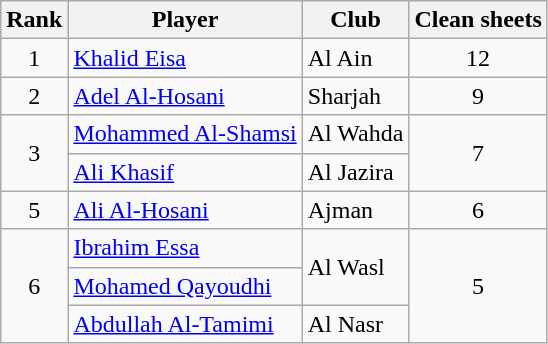<table class=wikitable>
<tr>
<th>Rank</th>
<th>Player</th>
<th>Club</th>
<th>Clean sheets</th>
</tr>
<tr>
<td align="center">1</td>
<td align=left> <a href='#'>Khalid Eisa</a></td>
<td align=left>Al Ain</td>
<td align="center">12</td>
</tr>
<tr>
<td align="center">2</td>
<td align=left> <a href='#'>Adel Al-Hosani</a></td>
<td align=left>Sharjah</td>
<td align="center">9</td>
</tr>
<tr>
<td rowspan=2 align="center">3</td>
<td align=left> <a href='#'>Mohammed Al-Shamsi</a></td>
<td align=left>Al Wahda</td>
<td rowspan=2 align="center">7</td>
</tr>
<tr>
<td align=left> <a href='#'>Ali Khasif</a></td>
<td align=left>Al Jazira</td>
</tr>
<tr>
<td align="center">5</td>
<td align=left> <a href='#'>Ali Al-Hosani</a></td>
<td align=left>Ajman</td>
<td align="center">6</td>
</tr>
<tr>
<td rowspan=3 align="center">6</td>
<td align=left> <a href='#'>Ibrahim Essa</a></td>
<td rowspan=2 align=left>Al Wasl</td>
<td rowspan=3 align="center">5</td>
</tr>
<tr>
<td align=left> <a href='#'>Mohamed Qayoudhi</a></td>
</tr>
<tr>
<td align=left> <a href='#'>Abdullah Al-Tamimi</a></td>
<td align=left>Al Nasr</td>
</tr>
</table>
